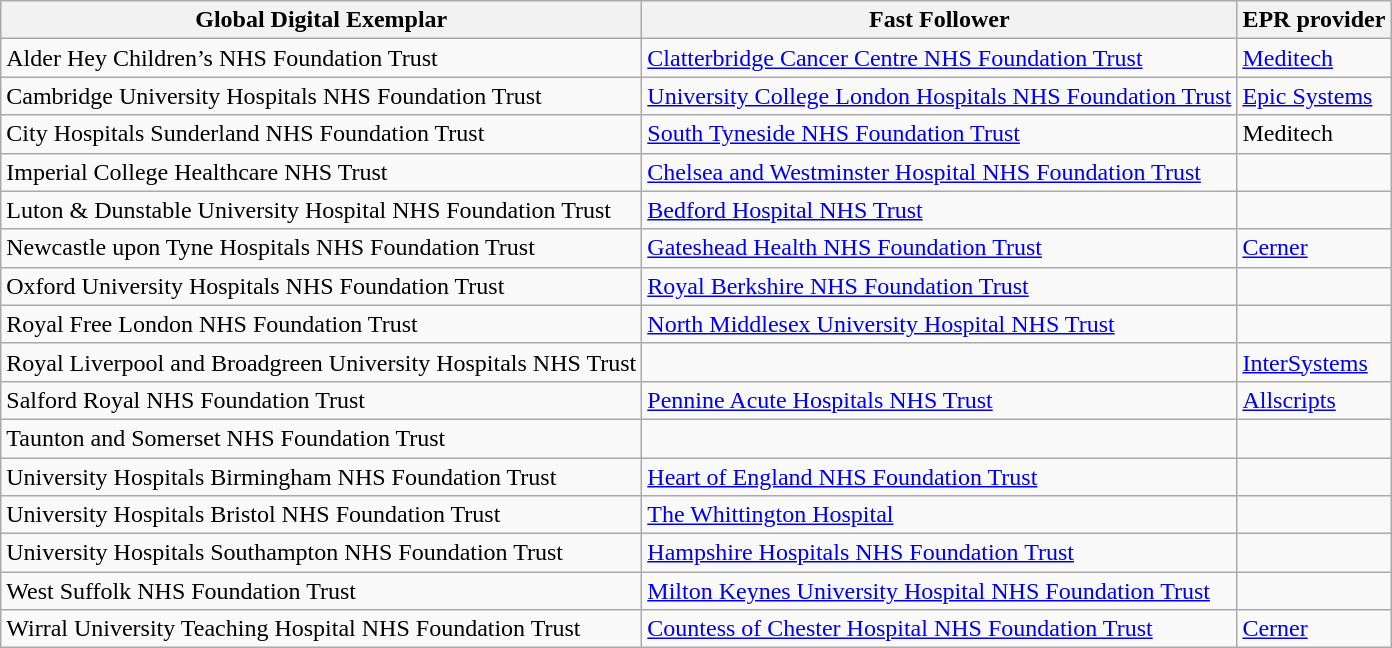<table class="wikitable" border="1">
<tr>
<th>Global Digital Exemplar</th>
<th>Fast Follower</th>
<th>EPR provider</th>
</tr>
<tr>
<td>Alder Hey Children’s NHS Foundation Trust</td>
<td><a href='#'>Clatterbridge Cancer Centre NHS Foundation Trust</a></td>
<td><a href='#'>Meditech</a></td>
</tr>
<tr>
<td>Cambridge University Hospitals NHS Foundation Trust</td>
<td><a href='#'>University College London Hospitals NHS Foundation Trust</a></td>
<td><a href='#'>Epic Systems</a></td>
</tr>
<tr>
<td>City Hospitals Sunderland NHS Foundation Trust</td>
<td><a href='#'>South Tyneside NHS Foundation Trust</a></td>
<td>Meditech</td>
</tr>
<tr>
<td>Imperial College Healthcare NHS Trust</td>
<td><a href='#'>Chelsea and Westminster Hospital NHS Foundation Trust</a></td>
<td></td>
</tr>
<tr>
<td>Luton & Dunstable University Hospital NHS Foundation Trust</td>
<td><a href='#'>Bedford Hospital NHS Trust</a></td>
<td></td>
</tr>
<tr>
<td>Newcastle upon Tyne Hospitals NHS Foundation Trust</td>
<td><a href='#'>Gateshead Health NHS Foundation Trust</a></td>
<td><a href='#'>Cerner</a></td>
</tr>
<tr>
<td>Oxford University Hospitals NHS Foundation Trust</td>
<td><a href='#'>Royal Berkshire NHS Foundation Trust</a></td>
<td></td>
</tr>
<tr>
<td>Royal Free London NHS Foundation Trust</td>
<td><a href='#'>North Middlesex University Hospital NHS Trust</a></td>
<td></td>
</tr>
<tr>
<td>Royal Liverpool and Broadgreen University Hospitals NHS Trust</td>
<td></td>
<td><a href='#'>InterSystems</a></td>
</tr>
<tr>
<td>Salford Royal NHS Foundation Trust</td>
<td><a href='#'>Pennine Acute Hospitals NHS Trust</a></td>
<td><a href='#'>Allscripts</a></td>
</tr>
<tr>
<td>Taunton and Somerset NHS Foundation Trust</td>
<td></td>
<td></td>
</tr>
<tr>
<td>University Hospitals Birmingham NHS Foundation Trust</td>
<td><a href='#'>Heart of England NHS Foundation Trust</a></td>
<td></td>
</tr>
<tr>
<td>University Hospitals Bristol NHS Foundation Trust</td>
<td><a href='#'>The Whittington Hospital</a></td>
<td></td>
</tr>
<tr>
<td>University Hospitals Southampton NHS Foundation Trust</td>
<td><a href='#'>Hampshire Hospitals NHS Foundation Trust</a></td>
<td></td>
</tr>
<tr>
<td>West Suffolk NHS Foundation Trust</td>
<td><a href='#'>Milton Keynes University Hospital NHS Foundation Trust</a></td>
<td></td>
</tr>
<tr>
<td>Wirral University Teaching Hospital NHS Foundation Trust</td>
<td><a href='#'>Countess of Chester Hospital NHS Foundation Trust</a></td>
<td><a href='#'>Cerner</a></td>
</tr>
</table>
